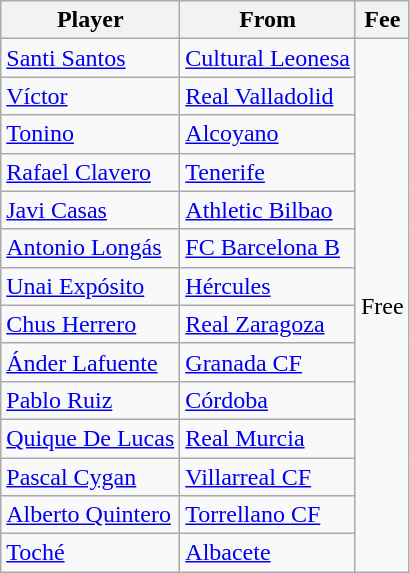<table class="wikitable">
<tr>
<th>Player</th>
<th>From</th>
<th>Fee</th>
</tr>
<tr>
<td> <a href='#'>Santi Santos</a></td>
<td> <a href='#'>Cultural Leonesa</a></td>
<td rowspan="14">Free</td>
</tr>
<tr>
<td> <a href='#'>Víctor</a></td>
<td> <a href='#'>Real Valladolid</a></td>
</tr>
<tr>
<td> <a href='#'>Tonino</a></td>
<td> <a href='#'>Alcoyano</a></td>
</tr>
<tr>
<td> <a href='#'>Rafael Clavero</a></td>
<td> <a href='#'>Tenerife</a></td>
</tr>
<tr>
<td> <a href='#'>Javi Casas</a></td>
<td> <a href='#'>Athletic Bilbao</a></td>
</tr>
<tr>
<td> <a href='#'>Antonio Longás</a></td>
<td> <a href='#'>FC Barcelona B</a></td>
</tr>
<tr>
<td> <a href='#'>Unai Expósito</a></td>
<td> <a href='#'>Hércules</a></td>
</tr>
<tr>
<td> <a href='#'>Chus Herrero</a></td>
<td> <a href='#'>Real Zaragoza</a></td>
</tr>
<tr>
<td> <a href='#'>Ánder Lafuente</a></td>
<td> <a href='#'>Granada CF</a></td>
</tr>
<tr>
<td> <a href='#'>Pablo Ruiz</a></td>
<td> <a href='#'>Córdoba</a></td>
</tr>
<tr>
<td> <a href='#'>Quique De Lucas</a></td>
<td> <a href='#'>Real Murcia</a></td>
</tr>
<tr>
<td> <a href='#'>Pascal Cygan</a></td>
<td> <a href='#'>Villarreal CF</a></td>
</tr>
<tr>
<td> <a href='#'>Alberto Quintero</a></td>
<td> <a href='#'>Torrellano CF</a></td>
</tr>
<tr>
<td> <a href='#'>Toché</a></td>
<td> <a href='#'>Albacete</a></td>
</tr>
</table>
